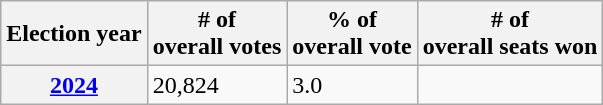<table class=wikitable>
<tr>
<th>Election year</th>
<th># of<br>overall votes</th>
<th>% of<br>overall vote</th>
<th># of<br>overall seats won</th>
</tr>
<tr>
<th><a href='#'>2024</a></th>
<td>20,824</td>
<td>3.0</td>
<td></td>
</tr>
</table>
